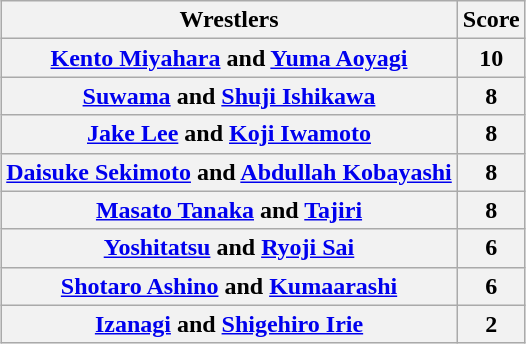<table class="wikitable" style="margin: 1em auto 1em auto">
<tr>
<th>Wrestlers</th>
<th>Score</th>
</tr>
<tr>
<th><a href='#'>Kento Miyahara</a> and <a href='#'>Yuma Aoyagi</a></th>
<th>10</th>
</tr>
<tr>
<th><a href='#'>Suwama</a> and <a href='#'>Shuji Ishikawa</a></th>
<th>8</th>
</tr>
<tr>
<th><a href='#'>Jake Lee</a> and <a href='#'>Koji Iwamoto</a></th>
<th>8</th>
</tr>
<tr>
<th><a href='#'>Daisuke Sekimoto</a> and <a href='#'>Abdullah Kobayashi</a></th>
<th>8</th>
</tr>
<tr>
<th><a href='#'>Masato Tanaka</a> and <a href='#'>Tajiri</a></th>
<th>8</th>
</tr>
<tr>
<th><a href='#'>Yoshitatsu</a> and <a href='#'>Ryoji Sai</a></th>
<th>6</th>
</tr>
<tr>
<th><a href='#'>Shotaro Ashino</a> and <a href='#'>Kumaarashi</a></th>
<th>6</th>
</tr>
<tr>
<th><a href='#'>Izanagi</a> and <a href='#'>Shigehiro Irie</a></th>
<th>2</th>
</tr>
</table>
